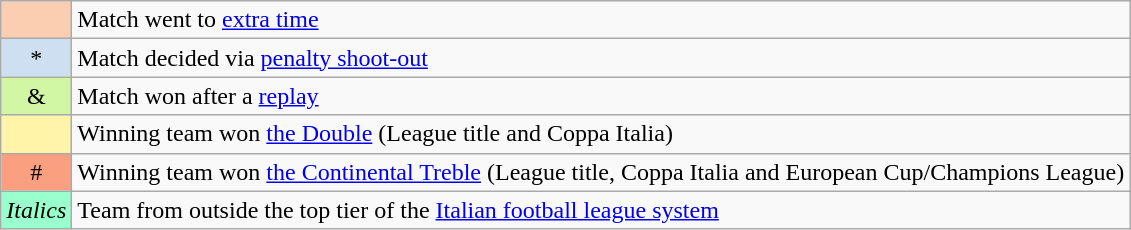<table class="wikitable">
<tr>
<td align=center style="background-color:#FBCEB1"></td>
<td>Match went to <a href='#'>extra time</a></td>
</tr>
<tr>
<td align=center style="background-color:#cedff2">*</td>
<td>Match decided via <a href='#'>penalty shoot-out</a></td>
</tr>
<tr>
<td align=center style="background-color:#d1f7a5">&</td>
<td>Match won after a <a href='#'>replay</a></td>
</tr>
<tr>
<td align=center style="background-color:#fff4a7"></td>
<td>Winning team won <a href='#'>the Double</a> (League title and Coppa Italia)</td>
</tr>
<tr>
<td align=center style="background-color:#fa9f80">#</td>
<td>Winning team won <a href='#'>the Continental Treble</a> (League title, Coppa Italia and European Cup/Champions League)</td>
</tr>
<tr>
<td align=center style="background-color:#9FC"><em>Italics</em></td>
<td>Team from outside the top tier of the <a href='#'>Italian football league system</a></td>
</tr>
</table>
